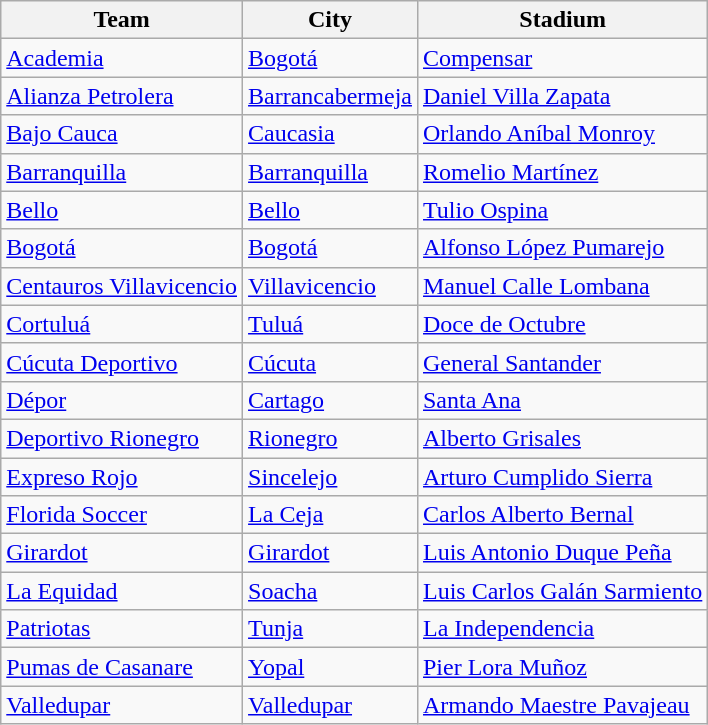<table class="wikitable sortable">
<tr>
<th>Team</th>
<th>City</th>
<th>Stadium</th>
</tr>
<tr>
<td><a href='#'>Academia</a></td>
<td><a href='#'>Bogotá</a></td>
<td><a href='#'>Compensar</a></td>
</tr>
<tr>
<td><a href='#'>Alianza Petrolera</a></td>
<td><a href='#'>Barrancabermeja</a></td>
<td><a href='#'>Daniel Villa Zapata</a></td>
</tr>
<tr>
<td><a href='#'>Bajo Cauca</a></td>
<td><a href='#'>Caucasia</a></td>
<td><a href='#'>Orlando Aníbal Monroy</a></td>
</tr>
<tr>
<td><a href='#'>Barranquilla</a></td>
<td><a href='#'>Barranquilla</a></td>
<td><a href='#'>Romelio Martínez</a></td>
</tr>
<tr>
<td><a href='#'>Bello</a></td>
<td><a href='#'>Bello</a></td>
<td><a href='#'>Tulio Ospina</a></td>
</tr>
<tr>
<td><a href='#'>Bogotá</a></td>
<td><a href='#'>Bogotá</a></td>
<td><a href='#'>Alfonso López Pumarejo</a></td>
</tr>
<tr>
<td><a href='#'>Centauros Villavicencio</a></td>
<td><a href='#'>Villavicencio</a></td>
<td><a href='#'>Manuel Calle Lombana</a></td>
</tr>
<tr>
<td><a href='#'>Cortuluá</a></td>
<td><a href='#'>Tuluá</a></td>
<td><a href='#'>Doce de Octubre</a></td>
</tr>
<tr>
<td><a href='#'>Cúcuta Deportivo</a></td>
<td><a href='#'>Cúcuta</a></td>
<td><a href='#'>General Santander</a></td>
</tr>
<tr>
<td><a href='#'>Dépor</a></td>
<td><a href='#'>Cartago</a></td>
<td><a href='#'>Santa Ana</a></td>
</tr>
<tr>
<td><a href='#'>Deportivo Rionegro</a></td>
<td><a href='#'>Rionegro</a></td>
<td><a href='#'>Alberto Grisales</a></td>
</tr>
<tr>
<td><a href='#'>Expreso Rojo</a></td>
<td><a href='#'>Sincelejo</a></td>
<td><a href='#'>Arturo Cumplido Sierra</a></td>
</tr>
<tr>
<td><a href='#'>Florida Soccer</a></td>
<td><a href='#'>La Ceja</a></td>
<td><a href='#'>Carlos Alberto Bernal</a></td>
</tr>
<tr>
<td><a href='#'>Girardot</a></td>
<td><a href='#'>Girardot</a></td>
<td><a href='#'>Luis Antonio Duque Peña</a></td>
</tr>
<tr>
<td><a href='#'>La Equidad</a></td>
<td><a href='#'>Soacha</a></td>
<td><a href='#'>Luis Carlos Galán Sarmiento</a></td>
</tr>
<tr>
<td><a href='#'>Patriotas</a></td>
<td><a href='#'>Tunja</a></td>
<td><a href='#'>La Independencia</a></td>
</tr>
<tr>
<td><a href='#'>Pumas de Casanare</a></td>
<td><a href='#'>Yopal</a></td>
<td><a href='#'>Pier Lora Muñoz</a></td>
</tr>
<tr>
<td><a href='#'>Valledupar</a></td>
<td><a href='#'>Valledupar</a></td>
<td><a href='#'>Armando Maestre Pavajeau</a></td>
</tr>
</table>
